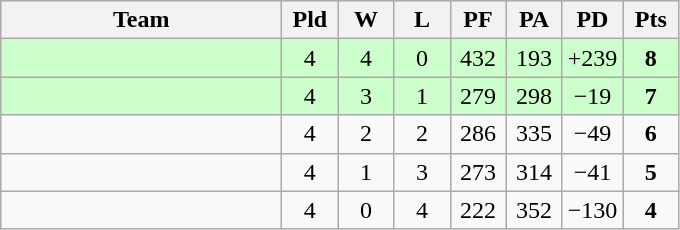<table class=wikitable style="text-align:center">
<tr>
<th width=180>Team</th>
<th width=30>Pld</th>
<th width=30>W</th>
<th width=30>L</th>
<th width=30>PF</th>
<th width=30>PA</th>
<th width=30>PD</th>
<th width=30>Pts</th>
</tr>
<tr bgcolor="#ccffcc">
<td align="left"></td>
<td>4</td>
<td>4</td>
<td>0</td>
<td>432</td>
<td>193</td>
<td>+239</td>
<td><strong>8</strong></td>
</tr>
<tr bgcolor="#ccffcc">
<td align="left"></td>
<td>4</td>
<td>3</td>
<td>1</td>
<td>279</td>
<td>298</td>
<td>−19</td>
<td><strong>7</strong></td>
</tr>
<tr>
<td align="left"></td>
<td>4</td>
<td>2</td>
<td>2</td>
<td>286</td>
<td>335</td>
<td>−49</td>
<td><strong>6</strong></td>
</tr>
<tr>
<td align="left"></td>
<td>4</td>
<td>1</td>
<td>3</td>
<td>273</td>
<td>314</td>
<td>−41</td>
<td><strong>5</strong></td>
</tr>
<tr>
<td align="left"></td>
<td>4</td>
<td>0</td>
<td>4</td>
<td>222</td>
<td>352</td>
<td>−130</td>
<td><strong>4</strong></td>
</tr>
</table>
